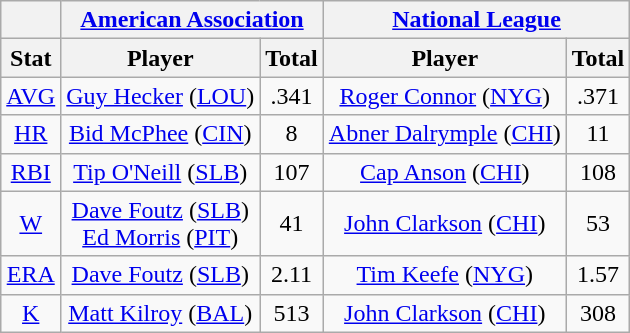<table class="wikitable" style="text-align:center;">
<tr>
<th></th>
<th colspan="2"><a href='#'>American Association</a></th>
<th colspan="2"><a href='#'>National League</a></th>
</tr>
<tr>
<th>Stat</th>
<th>Player</th>
<th>Total</th>
<th>Player</th>
<th>Total</th>
</tr>
<tr>
<td><a href='#'>AVG</a></td>
<td><a href='#'>Guy Hecker</a> (<a href='#'>LOU</a>)</td>
<td>.341</td>
<td><a href='#'>Roger Connor</a> (<a href='#'>NYG</a>)</td>
<td>.371</td>
</tr>
<tr>
<td><a href='#'>HR</a></td>
<td><a href='#'>Bid McPhee</a> (<a href='#'>CIN</a>)</td>
<td>8</td>
<td><a href='#'>Abner Dalrymple</a> (<a href='#'>CHI</a>)</td>
<td>11</td>
</tr>
<tr>
<td><a href='#'>RBI</a></td>
<td><a href='#'>Tip O'Neill</a> (<a href='#'>SLB</a>)</td>
<td>107</td>
<td><a href='#'>Cap Anson</a> (<a href='#'>CHI</a>)</td>
<td>108</td>
</tr>
<tr>
<td><a href='#'>W</a></td>
<td><a href='#'>Dave Foutz</a> (<a href='#'>SLB</a>)<br><a href='#'>Ed Morris</a> (<a href='#'>PIT</a>)</td>
<td>41</td>
<td><a href='#'>John Clarkson</a> (<a href='#'>CHI</a>)</td>
<td>53</td>
</tr>
<tr>
<td><a href='#'>ERA</a></td>
<td><a href='#'>Dave Foutz</a> (<a href='#'>SLB</a>)</td>
<td>2.11</td>
<td><a href='#'>Tim Keefe</a> (<a href='#'>NYG</a>)</td>
<td>1.57</td>
</tr>
<tr>
<td><a href='#'>K</a></td>
<td><a href='#'>Matt Kilroy</a> (<a href='#'>BAL</a>)</td>
<td>513</td>
<td><a href='#'>John Clarkson</a> (<a href='#'>CHI</a>)</td>
<td>308</td>
</tr>
</table>
